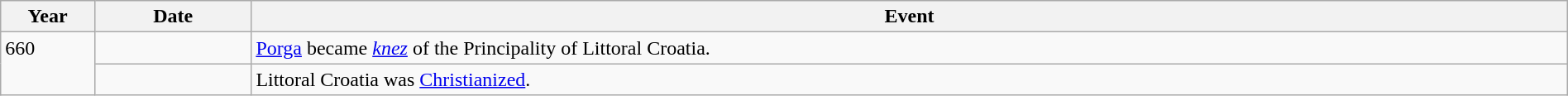<table class="wikitable" width="100%">
<tr>
<th style="width:6%">Year</th>
<th style="width:10%">Date</th>
<th>Event</th>
</tr>
<tr>
<td rowspan="2" valign="top">660</td>
<td></td>
<td><a href='#'>Porga</a> became <em><a href='#'>knez</a></em> of the Principality of Littoral Croatia.</td>
</tr>
<tr>
<td></td>
<td>Littoral Croatia was <a href='#'>Christianized</a>.</td>
</tr>
</table>
